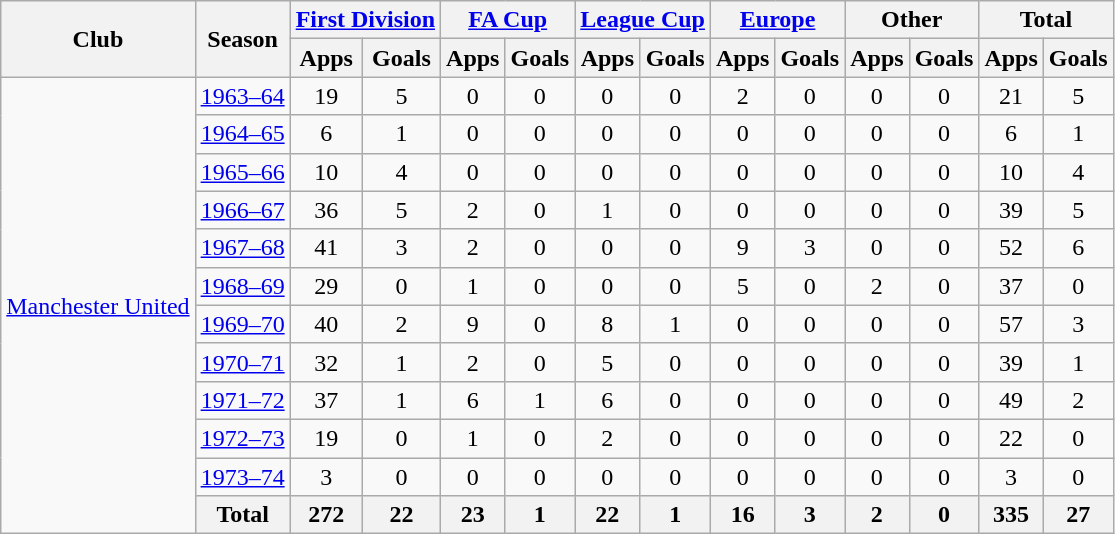<table class="wikitable" style="text-align:center">
<tr>
<th rowspan="2">Club</th>
<th rowspan="2">Season</th>
<th colspan="2"><a href='#'>First Division</a></th>
<th colspan="2"><a href='#'>FA Cup</a></th>
<th colspan="2"><a href='#'>League Cup</a></th>
<th colspan="2"><a href='#'>Europe</a></th>
<th colspan="2">Other</th>
<th colspan="2">Total</th>
</tr>
<tr>
<th>Apps</th>
<th>Goals</th>
<th>Apps</th>
<th>Goals</th>
<th>Apps</th>
<th>Goals</th>
<th>Apps</th>
<th>Goals</th>
<th>Apps</th>
<th>Goals</th>
<th>Apps</th>
<th>Goals</th>
</tr>
<tr>
<td rowspan="12"><a href='#'>Manchester United</a></td>
<td><a href='#'>1963–64</a></td>
<td>19</td>
<td>5</td>
<td>0</td>
<td>0</td>
<td>0</td>
<td>0</td>
<td>2</td>
<td>0</td>
<td>0</td>
<td>0</td>
<td>21</td>
<td>5</td>
</tr>
<tr>
<td><a href='#'>1964–65</a></td>
<td>6</td>
<td>1</td>
<td>0</td>
<td>0</td>
<td>0</td>
<td>0</td>
<td>0</td>
<td>0</td>
<td>0</td>
<td>0</td>
<td>6</td>
<td>1</td>
</tr>
<tr>
<td><a href='#'>1965–66</a></td>
<td>10</td>
<td>4</td>
<td>0</td>
<td>0</td>
<td>0</td>
<td>0</td>
<td>0</td>
<td>0</td>
<td>0</td>
<td>0</td>
<td>10</td>
<td>4</td>
</tr>
<tr>
<td><a href='#'>1966–67</a></td>
<td>36</td>
<td>5</td>
<td>2</td>
<td>0</td>
<td>1</td>
<td>0</td>
<td>0</td>
<td>0</td>
<td>0</td>
<td>0</td>
<td>39</td>
<td>5</td>
</tr>
<tr>
<td><a href='#'>1967–68</a></td>
<td>41</td>
<td>3</td>
<td>2</td>
<td>0</td>
<td>0</td>
<td>0</td>
<td>9</td>
<td>3</td>
<td>0</td>
<td>0</td>
<td>52</td>
<td>6</td>
</tr>
<tr>
<td><a href='#'>1968–69</a></td>
<td>29</td>
<td>0</td>
<td>1</td>
<td>0</td>
<td>0</td>
<td>0</td>
<td>5</td>
<td>0</td>
<td>2</td>
<td>0</td>
<td>37</td>
<td>0</td>
</tr>
<tr>
<td><a href='#'>1969–70</a></td>
<td>40</td>
<td>2</td>
<td>9</td>
<td>0</td>
<td>8</td>
<td>1</td>
<td>0</td>
<td>0</td>
<td>0</td>
<td>0</td>
<td>57</td>
<td>3</td>
</tr>
<tr>
<td><a href='#'>1970–71</a></td>
<td>32</td>
<td>1</td>
<td>2</td>
<td>0</td>
<td>5</td>
<td>0</td>
<td>0</td>
<td>0</td>
<td>0</td>
<td>0</td>
<td>39</td>
<td>1</td>
</tr>
<tr>
<td><a href='#'>1971–72</a></td>
<td>37</td>
<td>1</td>
<td>6</td>
<td>1</td>
<td>6</td>
<td>0</td>
<td>0</td>
<td>0</td>
<td>0</td>
<td>0</td>
<td>49</td>
<td>2</td>
</tr>
<tr>
<td><a href='#'>1972–73</a></td>
<td>19</td>
<td>0</td>
<td>1</td>
<td>0</td>
<td>2</td>
<td>0</td>
<td>0</td>
<td>0</td>
<td>0</td>
<td>0</td>
<td>22</td>
<td>0</td>
</tr>
<tr>
<td><a href='#'>1973–74</a></td>
<td>3</td>
<td>0</td>
<td>0</td>
<td>0</td>
<td>0</td>
<td>0</td>
<td>0</td>
<td>0</td>
<td>0</td>
<td>0</td>
<td>3</td>
<td>0</td>
</tr>
<tr>
<th>Total</th>
<th>272</th>
<th>22</th>
<th>23</th>
<th>1</th>
<th>22</th>
<th>1</th>
<th>16</th>
<th>3</th>
<th>2</th>
<th>0</th>
<th>335</th>
<th>27</th>
</tr>
</table>
